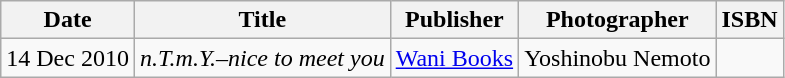<table class="wikitable">
<tr>
<th>Date</th>
<th>Title</th>
<th>Publisher</th>
<th>Photographer</th>
<th>ISBN</th>
</tr>
<tr>
<td>14 Dec 2010</td>
<td><em>n.T.m.Y.–nice to meet you</em></td>
<td><a href='#'>Wani Books</a></td>
<td>Yoshinobu Nemoto</td>
<td></td>
</tr>
</table>
